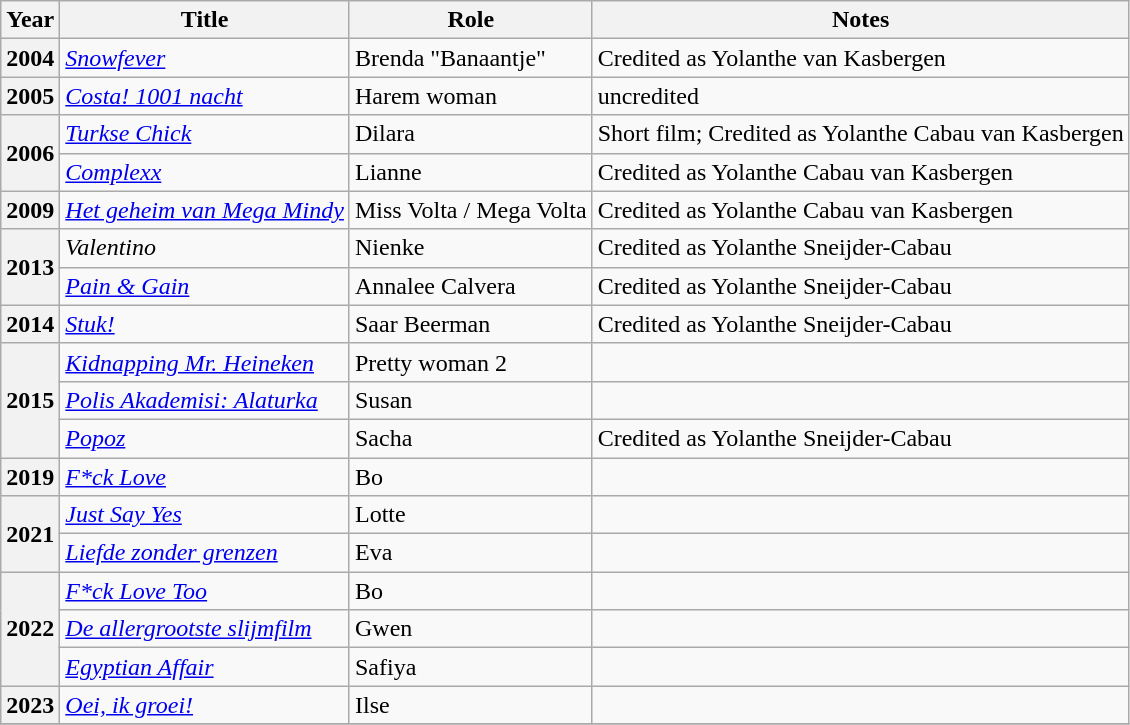<table class="wikitable sortable plainrowheaders">
<tr>
<th scope="col">Year</th>
<th scope="col">Title</th>
<th scope="col">Role</th>
<th scope="col" class="unsortable">Notes</th>
</tr>
<tr>
<th scope="row">2004</th>
<td><em><a href='#'>Snowfever</a></em></td>
<td>Brenda "Banaantje"</td>
<td>Credited as Yolanthe van Kasbergen</td>
</tr>
<tr>
<th scope="row">2005</th>
<td><em><a href='#'>Costa! 1001 nacht</a></em></td>
<td>Harem woman</td>
<td>uncredited</td>
</tr>
<tr>
<th scope="row" rowspan="2">2006</th>
<td><em><a href='#'>Turkse Chick</a></em></td>
<td>Dilara</td>
<td>Short film; Credited as Yolanthe Cabau van Kasbergen</td>
</tr>
<tr>
<td><em><a href='#'>Complexx</a></em></td>
<td>Lianne</td>
<td>Credited as Yolanthe Cabau van Kasbergen</td>
</tr>
<tr>
<th scope="row">2009</th>
<td><em><a href='#'>Het geheim van Mega Mindy</a></em></td>
<td>Miss Volta / Mega Volta</td>
<td>Credited as Yolanthe Cabau van Kasbergen</td>
</tr>
<tr>
<th scope="row" rowspan="2">2013</th>
<td><em>Valentino</em></td>
<td>Nienke</td>
<td>Credited as Yolanthe Sneijder-Cabau</td>
</tr>
<tr>
<td><em><a href='#'>Pain & Gain</a></em></td>
<td>Annalee Calvera</td>
<td>Credited as Yolanthe Sneijder-Cabau</td>
</tr>
<tr>
<th scope="row">2014</th>
<td><em><a href='#'>Stuk!</a></em></td>
<td>Saar Beerman</td>
<td>Credited as Yolanthe Sneijder-Cabau</td>
</tr>
<tr>
<th scope="row" rowspan="3">2015</th>
<td><em><a href='#'>Kidnapping Mr. Heineken</a></em></td>
<td>Pretty woman 2</td>
<td></td>
</tr>
<tr>
<td><em><a href='#'>Polis Akademisi: Alaturka</a></em></td>
<td>Susan</td>
<td></td>
</tr>
<tr>
<td><em><a href='#'>Popoz</a></em></td>
<td>Sacha</td>
<td>Credited as Yolanthe Sneijder-Cabau</td>
</tr>
<tr>
<th scope="row">2019</th>
<td><em><a href='#'>F*ck Love</a></em></td>
<td>Bo</td>
<td></td>
</tr>
<tr>
<th scope="row" rowspan="2">2021</th>
<td><em><a href='#'>Just Say Yes</a></em></td>
<td>Lotte</td>
<td></td>
</tr>
<tr>
<td><em><a href='#'>Liefde zonder grenzen</a></em></td>
<td>Eva</td>
<td></td>
</tr>
<tr>
<th scope="row" rowspan="3">2022</th>
<td><em><a href='#'>F*ck Love Too</a></em></td>
<td>Bo</td>
<td></td>
</tr>
<tr>
<td><em><a href='#'>De allergrootste slijmfilm</a></em></td>
<td>Gwen</td>
<td></td>
</tr>
<tr>
<td><em><a href='#'>Egyptian Affair</a></em></td>
<td>Safiya</td>
<td></td>
</tr>
<tr>
<th scope="row">2023</th>
<td><em><a href='#'>Oei, ik groei!</a></em></td>
<td>Ilse</td>
<td></td>
</tr>
<tr>
</tr>
</table>
